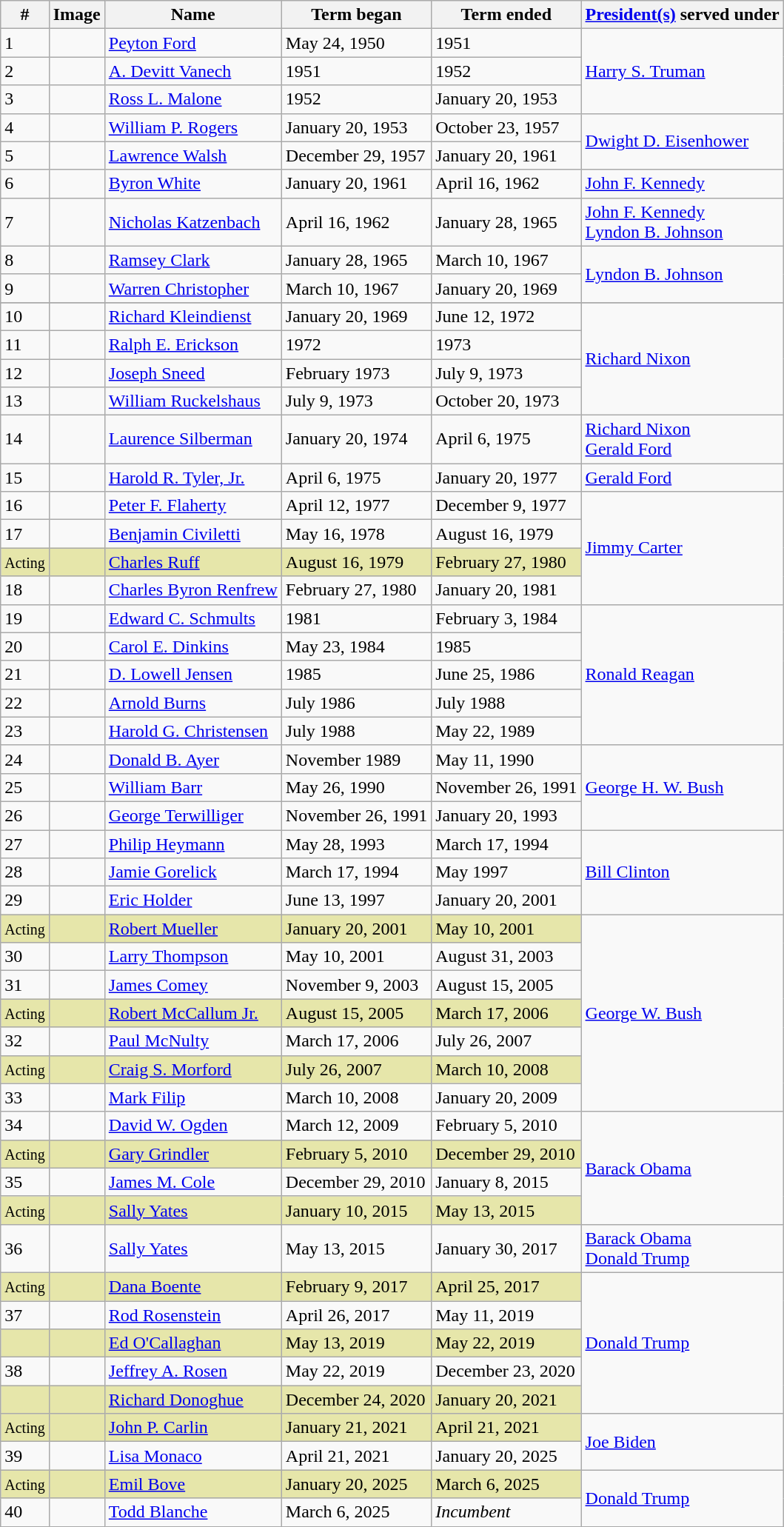<table class="wikitable">
<tr>
<th>#</th>
<th>Image</th>
<th>Name</th>
<th>Term began</th>
<th>Term ended</th>
<th><a href='#'>President(s)</a> served under</th>
</tr>
<tr>
<td>1</td>
<td></td>
<td><a href='#'>Peyton Ford</a></td>
<td>May 24, 1950</td>
<td>1951</td>
<td rowspan=3><a href='#'>Harry S. Truman</a></td>
</tr>
<tr>
<td>2</td>
<td></td>
<td><a href='#'>A. Devitt Vanech</a></td>
<td>1951</td>
<td>1952</td>
</tr>
<tr>
<td>3</td>
<td></td>
<td><a href='#'>Ross L. Malone</a></td>
<td>1952</td>
<td>January 20, 1953</td>
</tr>
<tr>
<td>4</td>
<td></td>
<td><a href='#'>William P. Rogers</a></td>
<td>January 20, 1953</td>
<td>October 23, 1957</td>
<td rowspan=2><a href='#'>Dwight D. Eisenhower</a></td>
</tr>
<tr>
<td>5</td>
<td></td>
<td><a href='#'>Lawrence Walsh</a></td>
<td>December 29, 1957</td>
<td>January 20, 1961</td>
</tr>
<tr>
<td>6</td>
<td></td>
<td><a href='#'>Byron White</a></td>
<td>January 20, 1961</td>
<td>April 16, 1962</td>
<td rowspan=2><a href='#'>John F. Kennedy</a></td>
</tr>
<tr>
<td rowspan=2>7</td>
<td rowspan=2></td>
<td rowspan=2><a href='#'>Nicholas Katzenbach</a></td>
<td rowspan=2>April 16, 1962</td>
<td rowspan=2>January 28, 1965</td>
</tr>
<tr>
<td rowspan=1><a href='#'>John F. Kennedy</a><br><a href='#'>Lyndon B. Johnson</a></td>
</tr>
<tr>
<td>8</td>
<td></td>
<td><a href='#'>Ramsey Clark</a></td>
<td>January 28, 1965</td>
<td>March 10, 1967</td>
<td rowspan=2><a href='#'>Lyndon B. Johnson</a></td>
</tr>
<tr>
<td>9</td>
<td></td>
<td><a href='#'>Warren Christopher</a></td>
<td>March 10, 1967</td>
<td>January 20, 1969</td>
</tr>
<tr>
</tr>
<tr>
<td>10</td>
<td></td>
<td><a href='#'>Richard Kleindienst</a></td>
<td>January 20, 1969</td>
<td>June 12, 1972</td>
<td rowspan=4><a href='#'>Richard Nixon</a></td>
</tr>
<tr>
<td>11</td>
<td></td>
<td><a href='#'>Ralph E. Erickson</a></td>
<td>1972</td>
<td>1973</td>
</tr>
<tr>
<td>12</td>
<td></td>
<td><a href='#'>Joseph Sneed</a></td>
<td>February 1973</td>
<td>July 9, 1973</td>
</tr>
<tr>
<td>13</td>
<td></td>
<td><a href='#'>William Ruckelshaus</a></td>
<td>July 9, 1973</td>
<td>October 20, 1973</td>
</tr>
<tr>
<td>14</td>
<td></td>
<td><a href='#'>Laurence Silberman</a></td>
<td>January 20, 1974</td>
<td>April 6, 1975</td>
<td rowspan=1><a href='#'>Richard Nixon</a><br><a href='#'>Gerald Ford</a></td>
</tr>
<tr>
<td>15</td>
<td></td>
<td><a href='#'>Harold R. Tyler, Jr.</a></td>
<td>April 6, 1975</td>
<td>January 20, 1977</td>
<td rowspan=1><a href='#'>Gerald Ford</a></td>
</tr>
<tr>
<td>16</td>
<td></td>
<td><a href='#'>Peter F. Flaherty</a></td>
<td>April 12, 1977</td>
<td>December 9, 1977</td>
<td rowspan=4><a href='#'>Jimmy Carter</a></td>
</tr>
<tr>
<td>17</td>
<td></td>
<td><a href='#'>Benjamin Civiletti</a></td>
<td>May 16, 1978</td>
<td>August 16, 1979</td>
</tr>
<tr>
<td bgcolor=#E6E6AA><small>Acting</small></td>
<td bgcolor=#E6E6AA></td>
<td bgcolor=#E6E6AA><a href='#'>Charles Ruff</a></td>
<td bgcolor=#E6E6AA>August 16, 1979</td>
<td bgcolor=#E6E6AA>February 27, 1980</td>
</tr>
<tr>
<td>18</td>
<td></td>
<td><a href='#'>Charles Byron Renfrew</a></td>
<td>February 27, 1980</td>
<td>January 20, 1981</td>
</tr>
<tr>
<td>19</td>
<td></td>
<td><a href='#'>Edward C. Schmults</a></td>
<td>1981</td>
<td>February 3, 1984</td>
<td rowspan=5><a href='#'>Ronald Reagan</a></td>
</tr>
<tr>
<td>20</td>
<td></td>
<td><a href='#'>Carol E. Dinkins</a></td>
<td>May 23, 1984</td>
<td>1985</td>
</tr>
<tr>
<td>21</td>
<td></td>
<td><a href='#'>D. Lowell Jensen</a></td>
<td>1985</td>
<td>June 25, 1986</td>
</tr>
<tr>
<td>22</td>
<td></td>
<td><a href='#'>Arnold Burns</a></td>
<td>July 1986</td>
<td>July 1988</td>
</tr>
<tr>
<td>23</td>
<td></td>
<td><a href='#'>Harold G. Christensen</a></td>
<td>July 1988</td>
<td>May 22, 1989</td>
</tr>
<tr>
<td>24</td>
<td></td>
<td><a href='#'>Donald B. Ayer</a></td>
<td>November 1989</td>
<td>May 11, 1990</td>
<td rowspan=3><a href='#'>George H. W. Bush</a></td>
</tr>
<tr>
<td>25</td>
<td></td>
<td><a href='#'>William Barr</a></td>
<td>May 26, 1990</td>
<td>November 26, 1991</td>
</tr>
<tr>
<td>26</td>
<td></td>
<td><a href='#'>George Terwilliger</a></td>
<td>November 26, 1991</td>
<td>January 20, 1993</td>
</tr>
<tr>
<td>27</td>
<td></td>
<td><a href='#'>Philip Heymann</a></td>
<td>May 28, 1993</td>
<td>March 17, 1994</td>
<td rowspan=3><a href='#'>Bill Clinton</a></td>
</tr>
<tr>
<td>28</td>
<td></td>
<td><a href='#'>Jamie Gorelick</a></td>
<td>March 17, 1994</td>
<td>May 1997</td>
</tr>
<tr>
<td>29</td>
<td></td>
<td><a href='#'>Eric Holder</a></td>
<td>June 13, 1997</td>
<td>January 20, 2001</td>
</tr>
<tr>
<td bgcolor=#E6E6AA><small>Acting</small></td>
<td bgcolor=#E6E6AA></td>
<td bgcolor=#E6E6AA><a href='#'>Robert Mueller</a></td>
<td bgcolor=#E6E6AA>January 20, 2001</td>
<td bgcolor=#E6E6AA>May 10, 2001</td>
<td rowspan=7><a href='#'>George W. Bush</a></td>
</tr>
<tr>
<td>30</td>
<td></td>
<td><a href='#'>Larry Thompson</a></td>
<td>May 10, 2001</td>
<td>August 31, 2003</td>
</tr>
<tr>
<td>31</td>
<td></td>
<td><a href='#'>James Comey</a></td>
<td>November 9, 2003</td>
<td>August 15, 2005</td>
</tr>
<tr bgcolor=#E6E6AA>
<td><small>Acting</small></td>
<td></td>
<td><a href='#'>Robert McCallum Jr.</a></td>
<td>August 15, 2005</td>
<td>March 17, 2006</td>
</tr>
<tr>
<td>32</td>
<td></td>
<td><a href='#'>Paul McNulty</a></td>
<td>March 17, 2006</td>
<td>July 26, 2007</td>
</tr>
<tr bgcolor=#E6E6AA>
<td><small>Acting</small></td>
<td></td>
<td><a href='#'>Craig S. Morford</a></td>
<td>July 26, 2007</td>
<td>March 10, 2008</td>
</tr>
<tr>
<td>33</td>
<td></td>
<td><a href='#'>Mark Filip</a></td>
<td>March 10, 2008</td>
<td>January 20, 2009</td>
</tr>
<tr>
<td>34</td>
<td></td>
<td><a href='#'>David W. Ogden</a></td>
<td>March 12, 2009</td>
<td>February 5, 2010</td>
<td rowspan=5><a href='#'>Barack Obama</a></td>
</tr>
<tr bgcolor=#E6E6AA>
<td><small>Acting</small></td>
<td></td>
<td><a href='#'>Gary Grindler</a></td>
<td>February 5, 2010</td>
<td>December 29, 2010</td>
</tr>
<tr>
<td>35</td>
<td></td>
<td><a href='#'>James M. Cole</a></td>
<td>December 29, 2010</td>
<td>January 8, 2015</td>
</tr>
<tr>
<td bgcolor=#E6E6AA><small>Acting</small></td>
<td bgcolor=#E6E6AA></td>
<td bgcolor=#E6E6AA><a href='#'>Sally Yates</a></td>
<td bgcolor=#E6E6AA>January 10, 2015</td>
<td bgcolor=#E6E6AA>May 13, 2015</td>
</tr>
<tr>
<td rowspan=2>36</td>
<td rowspan=2></td>
<td rowspan=2><a href='#'>Sally Yates</a></td>
<td rowspan=2>May 13, 2015</td>
<td rowspan=2>January 30, 2017</td>
</tr>
<tr>
<td rowspan=1><a href='#'>Barack Obama</a><br><a href='#'>Donald Trump</a></td>
</tr>
<tr>
<td bgcolor=#E6E6AA><small>Acting</small></td>
<td bgcolor=#E6E6AA></td>
<td bgcolor=#E6E6AA><a href='#'>Dana Boente</a></td>
<td bgcolor=#E6E6AA>February 9, 2017</td>
<td bgcolor=#E6E6AA>April 25, 2017</td>
<td rowspan=5><a href='#'>Donald Trump</a></td>
</tr>
<tr>
<td>37</td>
<td></td>
<td><a href='#'>Rod Rosenstein</a></td>
<td>April 26, 2017</td>
<td>May 11, 2019</td>
</tr>
<tr bgcolor=#E6E6AA>
<td></td>
<td></td>
<td><a href='#'>Ed O'Callaghan</a></td>
<td>May 13, 2019</td>
<td>May 22, 2019</td>
</tr>
<tr>
<td>38</td>
<td></td>
<td><a href='#'>Jeffrey A. Rosen</a></td>
<td>May 22, 2019</td>
<td>December 23, 2020</td>
</tr>
<tr bgcolor=#E6E6AA>
<td></td>
<td></td>
<td><a href='#'>Richard Donoghue</a></td>
<td>December 24, 2020</td>
<td>January 20, 2021</td>
</tr>
<tr>
<td bgcolor=#E6E6AA><small>Acting</small></td>
<td bgcolor=#E6E6AA></td>
<td bgcolor=#E6E6AA><a href='#'>John P. Carlin</a></td>
<td bgcolor=#E6E6AA>January 21, 2021</td>
<td bgcolor=#E6E6AA>April 21, 2021</td>
<td rowspan="2"><a href='#'>Joe Biden</a></td>
</tr>
<tr>
<td>39</td>
<td></td>
<td><a href='#'>Lisa Monaco</a></td>
<td>April 21, 2021</td>
<td>January 20, 2025</td>
</tr>
<tr>
<td bgcolor=#E6E6AA><small>Acting</small></td>
<td bgcolor=#E6E6AA></td>
<td bgcolor=#E6E6AA><a href='#'>Emil Bove</a></td>
<td bgcolor=#E6E6AA>January 20, 2025</td>
<td bgcolor=#E6E6AA>March 6, 2025</td>
<td rowspan="2"><a href='#'>Donald Trump</a></td>
</tr>
<tr>
<td>40</td>
<td></td>
<td><a href='#'>Todd Blanche</a></td>
<td>March 6, 2025</td>
<td><em>Incumbent</em></td>
</tr>
</table>
